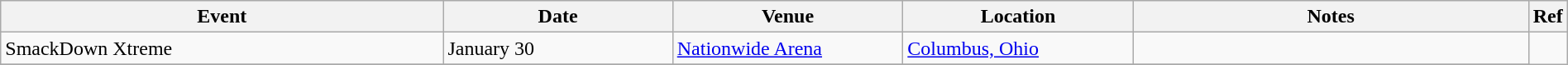<table class="wikitable plainrowheaders sortable" style="width:100%;">
<tr>
<th style="width:29%;">Event</th>
<th style="width:15%;">Date</th>
<th style="width:15%;">Venue</th>
<th style="width:15%;">Location</th>
<th style="width:99%;">Notes</th>
<th style="width:99%;">Ref</th>
</tr>
<tr>
<td>SmackDown Xtreme</td>
<td>January 30<br></td>
<td><a href='#'>Nationwide Arena</a></td>
<td><a href='#'>Columbus, Ohio</a></td>
<td></td>
</tr>
<tr>
</tr>
</table>
